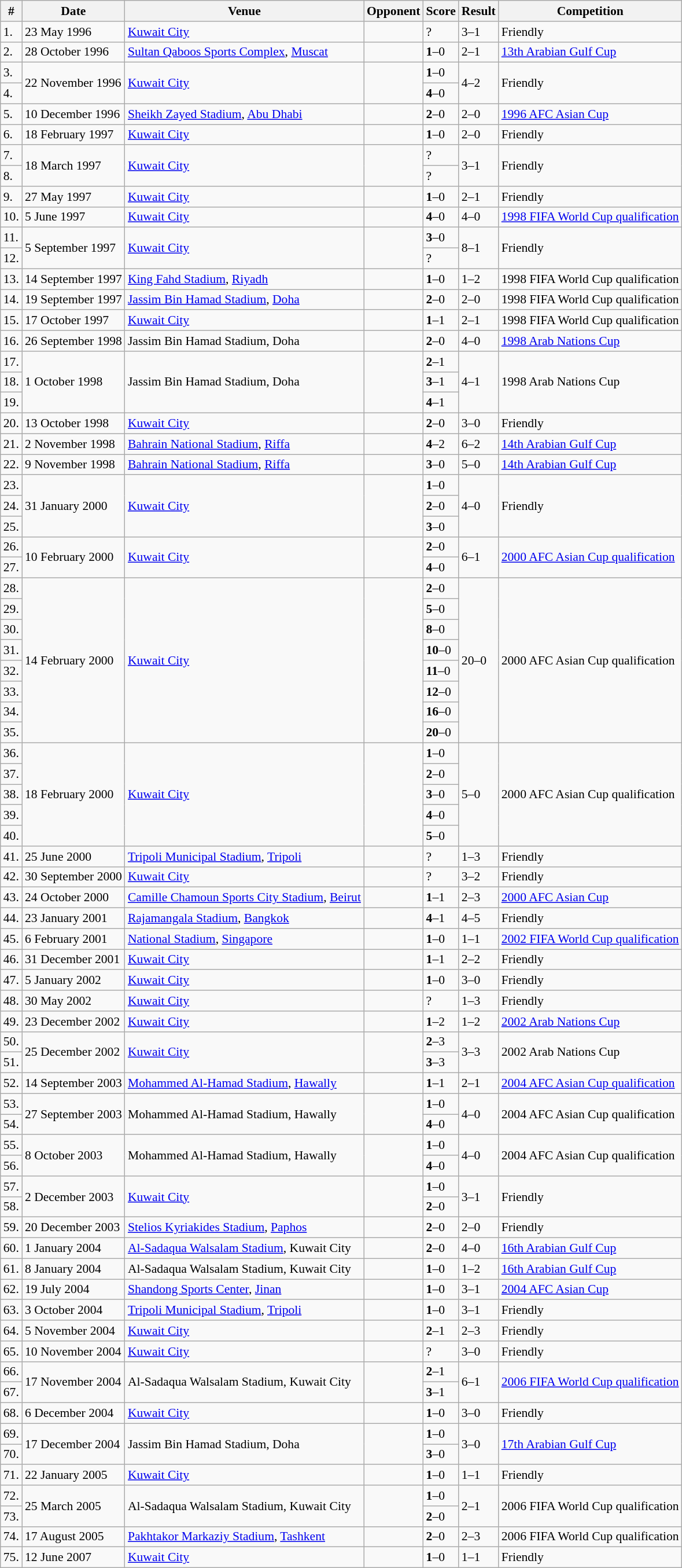<table class="wikitable" style="font-size:90%;">
<tr>
<th>#</th>
<th>Date</th>
<th>Venue</th>
<th>Opponent</th>
<th>Score</th>
<th>Result</th>
<th>Competition</th>
</tr>
<tr>
<td>1.</td>
<td>23 May 1996</td>
<td><a href='#'>Kuwait City</a></td>
<td></td>
<td>?</td>
<td>3–1</td>
<td>Friendly</td>
</tr>
<tr>
<td>2.</td>
<td>28 October 1996</td>
<td><a href='#'>Sultan Qaboos Sports Complex</a>, <a href='#'>Muscat</a></td>
<td></td>
<td><strong>1</strong>–0</td>
<td>2–1</td>
<td><a href='#'>13th Arabian Gulf Cup</a></td>
</tr>
<tr>
<td>3.</td>
<td rowspan=2>22 November 1996</td>
<td rowspan=2><a href='#'>Kuwait City</a></td>
<td rowspan=2></td>
<td><strong>1</strong>–0</td>
<td rowspan=2>4–2</td>
<td rowspan=2>Friendly</td>
</tr>
<tr>
<td>4.</td>
<td><strong>4</strong>–0</td>
</tr>
<tr>
<td>5.</td>
<td>10 December 1996</td>
<td><a href='#'>Sheikh Zayed Stadium</a>, <a href='#'>Abu Dhabi</a></td>
<td></td>
<td><strong>2</strong>–0</td>
<td>2–0</td>
<td><a href='#'>1996 AFC Asian Cup</a></td>
</tr>
<tr>
<td>6.</td>
<td>18 February 1997</td>
<td><a href='#'>Kuwait City</a></td>
<td></td>
<td><strong>1</strong>–0</td>
<td>2–0</td>
<td>Friendly</td>
</tr>
<tr>
<td>7.</td>
<td rowspan=2>18 March 1997</td>
<td rowspan=2><a href='#'>Kuwait City</a></td>
<td rowspan=2></td>
<td>?</td>
<td rowspan=2>3–1</td>
<td rowspan=2>Friendly</td>
</tr>
<tr>
<td>8.</td>
<td>?</td>
</tr>
<tr>
<td>9.</td>
<td>27 May 1997</td>
<td><a href='#'>Kuwait City</a></td>
<td></td>
<td><strong>1</strong>–0</td>
<td>2–1</td>
<td>Friendly</td>
</tr>
<tr>
<td>10.</td>
<td>5 June 1997</td>
<td><a href='#'>Kuwait City</a></td>
<td></td>
<td><strong>4</strong>–0</td>
<td>4–0</td>
<td><a href='#'>1998 FIFA World Cup qualification</a></td>
</tr>
<tr>
<td>11.</td>
<td rowspan=2>5 September 1997</td>
<td rowspan=2><a href='#'>Kuwait City</a></td>
<td rowspan=2></td>
<td><strong>3</strong>–0</td>
<td rowspan=2>8–1</td>
<td rowspan=2>Friendly</td>
</tr>
<tr>
<td>12.</td>
<td>?</td>
</tr>
<tr>
<td>13.</td>
<td>14 September 1997</td>
<td><a href='#'>King Fahd Stadium</a>, <a href='#'>Riyadh</a></td>
<td></td>
<td><strong>1</strong>–0</td>
<td>1–2</td>
<td>1998 FIFA World Cup qualification</td>
</tr>
<tr>
<td>14.</td>
<td>19 September 1997</td>
<td><a href='#'>Jassim Bin Hamad Stadium</a>, <a href='#'>Doha</a></td>
<td></td>
<td><strong>2</strong>–0</td>
<td>2–0</td>
<td>1998 FIFA World Cup qualification</td>
</tr>
<tr>
<td>15.</td>
<td>17 October 1997</td>
<td><a href='#'>Kuwait City</a></td>
<td></td>
<td><strong>1</strong>–1</td>
<td>2–1</td>
<td>1998 FIFA World Cup qualification</td>
</tr>
<tr>
<td>16.</td>
<td>26 September 1998</td>
<td>Jassim Bin Hamad Stadium, Doha</td>
<td></td>
<td><strong>2</strong>–0</td>
<td>4–0</td>
<td><a href='#'>1998 Arab Nations Cup</a></td>
</tr>
<tr>
<td>17.</td>
<td rowspan=3>1 October 1998</td>
<td rowspan=3>Jassim Bin Hamad Stadium, Doha</td>
<td rowspan=3></td>
<td><strong>2</strong>–1</td>
<td rowspan=3>4–1</td>
<td rowspan=3>1998 Arab Nations Cup</td>
</tr>
<tr>
<td>18.</td>
<td><strong>3</strong>–1</td>
</tr>
<tr>
<td>19.</td>
<td><strong>4</strong>–1</td>
</tr>
<tr>
<td>20.</td>
<td>13 October 1998</td>
<td><a href='#'>Kuwait City</a></td>
<td></td>
<td><strong>2</strong>–0</td>
<td>3–0</td>
<td>Friendly</td>
</tr>
<tr>
<td>21.</td>
<td>2 November 1998</td>
<td><a href='#'>Bahrain National Stadium</a>, <a href='#'>Riffa</a></td>
<td></td>
<td><strong>4</strong>–2</td>
<td>6–2</td>
<td><a href='#'>14th Arabian Gulf Cup</a></td>
</tr>
<tr>
<td>22.</td>
<td>9 November 1998</td>
<td><a href='#'>Bahrain National Stadium</a>, <a href='#'>Riffa</a></td>
<td></td>
<td><strong>3</strong>–0</td>
<td>5–0</td>
<td><a href='#'>14th Arabian Gulf Cup</a></td>
</tr>
<tr>
<td>23.</td>
<td rowspan=3>31 January 2000</td>
<td rowspan=3><a href='#'>Kuwait City</a></td>
<td rowspan=3></td>
<td><strong>1</strong>–0</td>
<td rowspan=3>4–0</td>
<td rowspan=3>Friendly</td>
</tr>
<tr>
<td>24.</td>
<td><strong>2</strong>–0</td>
</tr>
<tr>
<td>25.</td>
<td><strong>3</strong>–0</td>
</tr>
<tr>
<td>26.</td>
<td rowspan=2>10 February 2000</td>
<td rowspan=2><a href='#'>Kuwait City</a></td>
<td rowspan=2></td>
<td><strong>2</strong>–0</td>
<td rowspan=2>6–1</td>
<td rowspan=2><a href='#'>2000 AFC Asian Cup qualification</a></td>
</tr>
<tr>
<td>27.</td>
<td><strong>4</strong>–0</td>
</tr>
<tr>
<td>28.</td>
<td rowspan=8>14 February 2000</td>
<td rowspan=8><a href='#'>Kuwait City</a></td>
<td rowspan=8></td>
<td><strong>2</strong>–0</td>
<td rowspan=8>20–0</td>
<td rowspan=8>2000 AFC Asian Cup qualification</td>
</tr>
<tr>
<td>29.</td>
<td><strong>5</strong>–0</td>
</tr>
<tr>
<td>30.</td>
<td><strong>8</strong>–0</td>
</tr>
<tr>
<td>31.</td>
<td><strong>10</strong>–0</td>
</tr>
<tr>
<td>32.</td>
<td><strong>11</strong>–0</td>
</tr>
<tr>
<td>33.</td>
<td><strong>12</strong>–0</td>
</tr>
<tr>
<td>34.</td>
<td><strong>16</strong>–0</td>
</tr>
<tr>
<td>35.</td>
<td><strong>20</strong>–0</td>
</tr>
<tr>
<td>36.</td>
<td rowspan=5>18 February 2000</td>
<td rowspan=5><a href='#'>Kuwait City</a></td>
<td rowspan=5></td>
<td><strong>1</strong>–0</td>
<td rowspan=5>5–0</td>
<td rowspan=5>2000 AFC Asian Cup qualification</td>
</tr>
<tr>
<td>37.</td>
<td><strong>2</strong>–0</td>
</tr>
<tr>
<td>38.</td>
<td><strong>3</strong>–0</td>
</tr>
<tr>
<td>39.</td>
<td><strong>4</strong>–0</td>
</tr>
<tr>
<td>40.</td>
<td><strong>5</strong>–0</td>
</tr>
<tr>
<td>41.</td>
<td>25 June 2000</td>
<td><a href='#'>Tripoli Municipal Stadium</a>, <a href='#'>Tripoli</a></td>
<td></td>
<td>?</td>
<td>1–3</td>
<td>Friendly</td>
</tr>
<tr>
<td>42.</td>
<td>30 September 2000</td>
<td><a href='#'>Kuwait City</a></td>
<td></td>
<td>?</td>
<td>3–2</td>
<td>Friendly</td>
</tr>
<tr>
<td>43.</td>
<td>24 October 2000</td>
<td><a href='#'>Camille Chamoun Sports City Stadium</a>, <a href='#'>Beirut</a></td>
<td></td>
<td><strong>1</strong>–1</td>
<td>2–3</td>
<td><a href='#'>2000 AFC Asian Cup</a></td>
</tr>
<tr>
<td>44.</td>
<td>23 January 2001</td>
<td><a href='#'>Rajamangala Stadium</a>, <a href='#'>Bangkok</a></td>
<td></td>
<td><strong>4</strong>–1</td>
<td>4–5</td>
<td>Friendly</td>
</tr>
<tr>
<td>45.</td>
<td>6 February 2001</td>
<td><a href='#'>National Stadium</a>, <a href='#'>Singapore</a></td>
<td></td>
<td><strong>1</strong>–0</td>
<td>1–1</td>
<td><a href='#'>2002 FIFA World Cup qualification</a></td>
</tr>
<tr>
<td>46.</td>
<td>31 December 2001</td>
<td><a href='#'>Kuwait City</a></td>
<td></td>
<td><strong>1</strong>–1</td>
<td>2–2</td>
<td>Friendly</td>
</tr>
<tr>
<td>47.</td>
<td>5 January 2002</td>
<td><a href='#'>Kuwait City</a></td>
<td></td>
<td><strong>1</strong>–0</td>
<td>3–0</td>
<td>Friendly</td>
</tr>
<tr>
<td>48.</td>
<td>30 May 2002</td>
<td><a href='#'>Kuwait City</a></td>
<td></td>
<td>?</td>
<td>1–3</td>
<td>Friendly</td>
</tr>
<tr>
<td>49.</td>
<td>23 December 2002</td>
<td><a href='#'>Kuwait City</a></td>
<td></td>
<td><strong>1</strong>–2</td>
<td>1–2</td>
<td><a href='#'>2002 Arab Nations Cup</a></td>
</tr>
<tr>
<td>50.</td>
<td rowspan=2>25 December 2002</td>
<td rowspan=2><a href='#'>Kuwait City</a></td>
<td rowspan=2></td>
<td><strong>2</strong>–3</td>
<td rowspan=2>3–3</td>
<td rowspan=2>2002 Arab Nations Cup</td>
</tr>
<tr>
<td>51.</td>
<td><strong>3</strong>–3</td>
</tr>
<tr>
<td>52.</td>
<td>14 September 2003</td>
<td><a href='#'>Mohammed Al-Hamad Stadium</a>, <a href='#'>Hawally</a></td>
<td></td>
<td><strong>1</strong>–1</td>
<td>2–1</td>
<td><a href='#'>2004 AFC Asian Cup qualification</a></td>
</tr>
<tr>
<td>53.</td>
<td rowspan=2>27 September 2003</td>
<td rowspan=2>Mohammed Al-Hamad Stadium, Hawally</td>
<td rowspan=2></td>
<td><strong>1</strong>–0</td>
<td rowspan=2>4–0</td>
<td rowspan=2>2004 AFC Asian Cup qualification</td>
</tr>
<tr>
<td>54.</td>
<td><strong>4</strong>–0</td>
</tr>
<tr>
<td>55.</td>
<td rowspan=2>8 October 2003</td>
<td rowspan=2>Mohammed Al-Hamad Stadium, Hawally</td>
<td rowspan=2></td>
<td><strong>1</strong>–0</td>
<td rowspan=2>4–0</td>
<td rowspan=2>2004 AFC Asian Cup qualification</td>
</tr>
<tr>
<td>56.</td>
<td><strong>4</strong>–0</td>
</tr>
<tr>
<td>57.</td>
<td rowspan=2>2 December 2003</td>
<td rowspan=2><a href='#'>Kuwait City</a></td>
<td rowspan=2></td>
<td><strong>1</strong>–0</td>
<td rowspan=2>3–1</td>
<td rowspan=2>Friendly</td>
</tr>
<tr>
<td>58.</td>
<td><strong>2</strong>–0</td>
</tr>
<tr>
<td>59.</td>
<td>20 December 2003</td>
<td><a href='#'>Stelios Kyriakides Stadium</a>, <a href='#'>Paphos</a></td>
<td></td>
<td><strong>2</strong>–0</td>
<td>2–0</td>
<td>Friendly</td>
</tr>
<tr>
<td>60.</td>
<td>1 January 2004</td>
<td><a href='#'>Al-Sadaqua Walsalam Stadium</a>, Kuwait City</td>
<td></td>
<td><strong>2</strong>–0</td>
<td>4–0</td>
<td><a href='#'>16th Arabian Gulf Cup</a></td>
</tr>
<tr>
<td>61.</td>
<td>8 January 2004</td>
<td>Al-Sadaqua Walsalam Stadium, Kuwait City</td>
<td></td>
<td><strong>1</strong>–0</td>
<td>1–2</td>
<td><a href='#'>16th Arabian Gulf Cup</a></td>
</tr>
<tr>
<td>62.</td>
<td>19 July 2004</td>
<td><a href='#'>Shandong Sports Center</a>, <a href='#'>Jinan</a></td>
<td></td>
<td><strong>1</strong>–0</td>
<td>3–1</td>
<td><a href='#'>2004 AFC Asian Cup</a></td>
</tr>
<tr>
<td>63.</td>
<td>3 October 2004</td>
<td><a href='#'>Tripoli Municipal Stadium</a>, <a href='#'>Tripoli</a></td>
<td></td>
<td><strong>1</strong>–0</td>
<td>3–1</td>
<td>Friendly</td>
</tr>
<tr>
<td>64.</td>
<td>5 November 2004</td>
<td><a href='#'>Kuwait City</a></td>
<td></td>
<td><strong>2</strong>–1</td>
<td>2–3</td>
<td>Friendly</td>
</tr>
<tr>
<td>65.</td>
<td>10 November 2004</td>
<td><a href='#'>Kuwait City</a></td>
<td></td>
<td>?</td>
<td>3–0</td>
<td>Friendly</td>
</tr>
<tr>
<td>66.</td>
<td rowspan=2>17 November 2004</td>
<td rowspan=2>Al-Sadaqua Walsalam Stadium, Kuwait City</td>
<td rowspan=2></td>
<td><strong>2</strong>–1</td>
<td rowspan=2>6–1</td>
<td rowspan=2><a href='#'>2006 FIFA World Cup qualification</a></td>
</tr>
<tr>
<td>67.</td>
<td><strong>3</strong>–1</td>
</tr>
<tr>
<td>68.</td>
<td>6 December 2004</td>
<td><a href='#'>Kuwait City</a></td>
<td></td>
<td><strong>1</strong>–0</td>
<td>3–0</td>
<td>Friendly</td>
</tr>
<tr>
<td>69.</td>
<td rowspan=2>17 December 2004</td>
<td rowspan=2>Jassim Bin Hamad Stadium, Doha</td>
<td rowspan=2></td>
<td><strong>1</strong>–0</td>
<td rowspan=2>3–0</td>
<td rowspan=2><a href='#'>17th Arabian Gulf Cup</a></td>
</tr>
<tr>
<td>70.</td>
<td><strong>3</strong>–0</td>
</tr>
<tr>
<td>71.</td>
<td>22 January 2005</td>
<td><a href='#'>Kuwait City</a></td>
<td></td>
<td><strong>1</strong>–0</td>
<td>1–1</td>
<td>Friendly</td>
</tr>
<tr>
<td>72.</td>
<td rowspan=2>25 March 2005</td>
<td rowspan=2>Al-Sadaqua Walsalam Stadium, Kuwait City</td>
<td rowspan=2></td>
<td><strong>1</strong>–0</td>
<td rowspan=2>2–1</td>
<td rowspan=2>2006 FIFA World Cup qualification</td>
</tr>
<tr>
<td>73.</td>
<td><strong>2</strong>–0</td>
</tr>
<tr>
<td>74.</td>
<td>17 August 2005</td>
<td><a href='#'>Pakhtakor Markaziy Stadium</a>, <a href='#'>Tashkent</a></td>
<td></td>
<td><strong>2</strong>–0</td>
<td>2–3</td>
<td>2006 FIFA World Cup qualification</td>
</tr>
<tr>
<td>75.</td>
<td>12 June 2007</td>
<td><a href='#'>Kuwait City</a></td>
<td></td>
<td><strong>1</strong>–0</td>
<td>1–1</td>
<td>Friendly</td>
</tr>
</table>
